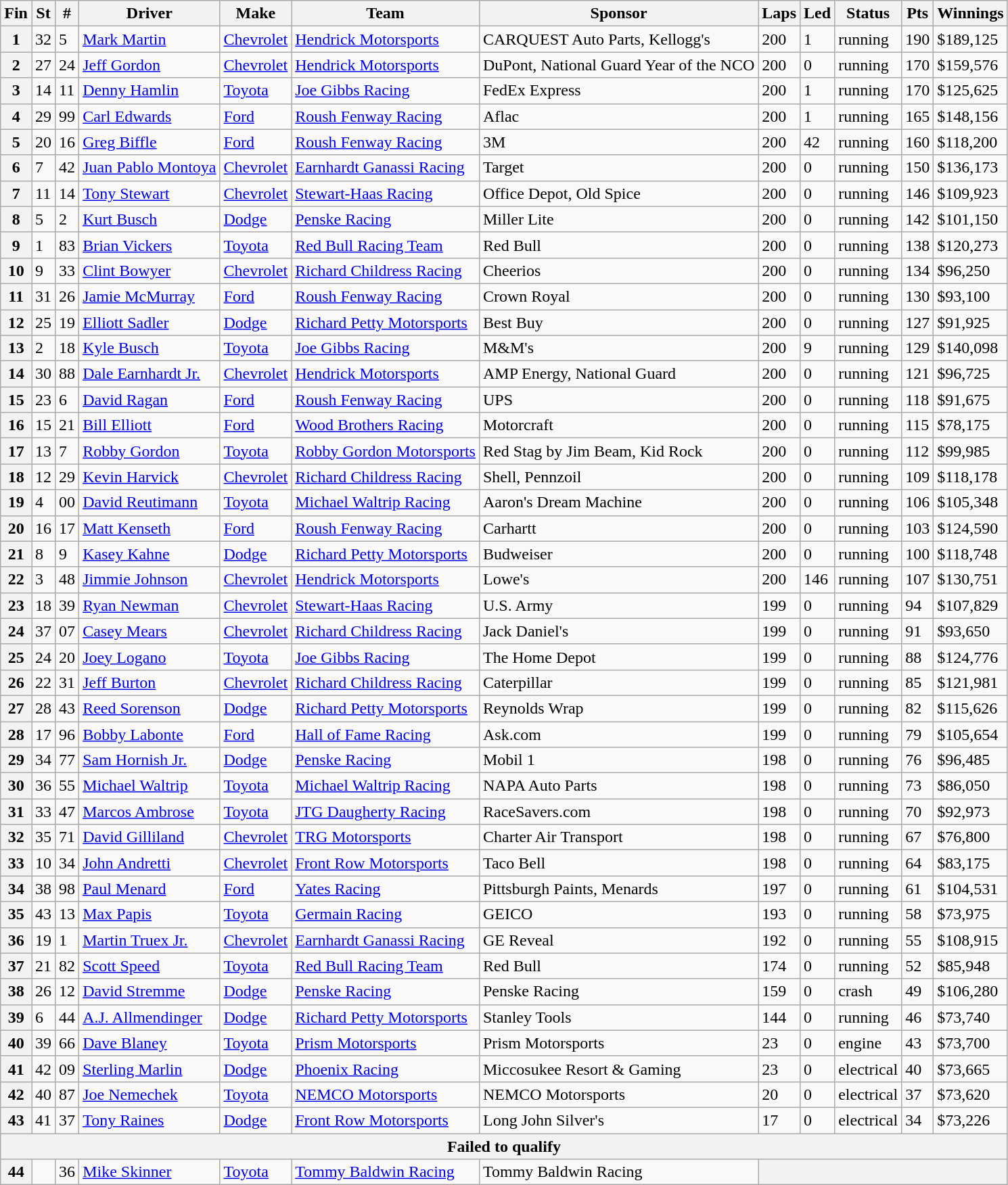<table class="wikitable sortable">
<tr>
<th>Fin</th>
<th>St</th>
<th>#</th>
<th>Driver</th>
<th>Make</th>
<th>Team</th>
<th>Sponsor</th>
<th>Laps</th>
<th>Led</th>
<th>Status</th>
<th>Pts</th>
<th>Winnings</th>
</tr>
<tr>
<th>1</th>
<td>32</td>
<td>5</td>
<td><a href='#'>Mark Martin</a></td>
<td><a href='#'>Chevrolet</a></td>
<td><a href='#'>Hendrick Motorsports</a></td>
<td>CARQUEST Auto Parts, Kellogg's</td>
<td>200</td>
<td>1</td>
<td>running</td>
<td>190</td>
<td>$189,125</td>
</tr>
<tr>
<th>2</th>
<td>27</td>
<td>24</td>
<td><a href='#'>Jeff Gordon</a></td>
<td><a href='#'>Chevrolet</a></td>
<td><a href='#'>Hendrick Motorsports</a></td>
<td>DuPont, National Guard Year of the NCO</td>
<td>200</td>
<td>0</td>
<td>running</td>
<td>170</td>
<td>$159,576</td>
</tr>
<tr>
<th>3</th>
<td>14</td>
<td>11</td>
<td><a href='#'>Denny Hamlin</a></td>
<td><a href='#'>Toyota</a></td>
<td><a href='#'>Joe Gibbs Racing</a></td>
<td>FedEx Express</td>
<td>200</td>
<td>1</td>
<td>running</td>
<td>170</td>
<td>$125,625</td>
</tr>
<tr>
<th>4</th>
<td>29</td>
<td>99</td>
<td><a href='#'>Carl Edwards</a></td>
<td><a href='#'>Ford</a></td>
<td><a href='#'>Roush Fenway Racing</a></td>
<td>Aflac</td>
<td>200</td>
<td>1</td>
<td>running</td>
<td>165</td>
<td>$148,156</td>
</tr>
<tr>
<th>5</th>
<td>20</td>
<td>16</td>
<td><a href='#'>Greg Biffle</a></td>
<td><a href='#'>Ford</a></td>
<td><a href='#'>Roush Fenway Racing</a></td>
<td>3M</td>
<td>200</td>
<td>42</td>
<td>running</td>
<td>160</td>
<td>$118,200</td>
</tr>
<tr>
<th>6</th>
<td>7</td>
<td>42</td>
<td><a href='#'>Juan Pablo Montoya</a></td>
<td><a href='#'>Chevrolet</a></td>
<td><a href='#'>Earnhardt Ganassi Racing</a></td>
<td>Target</td>
<td>200</td>
<td>0</td>
<td>running</td>
<td>150</td>
<td>$136,173</td>
</tr>
<tr>
<th>7</th>
<td>11</td>
<td>14</td>
<td><a href='#'>Tony Stewart</a></td>
<td><a href='#'>Chevrolet</a></td>
<td><a href='#'>Stewart-Haas Racing</a></td>
<td>Office Depot, Old Spice</td>
<td>200</td>
<td>0</td>
<td>running</td>
<td>146</td>
<td>$109,923</td>
</tr>
<tr>
<th>8</th>
<td>5</td>
<td>2</td>
<td><a href='#'>Kurt Busch</a></td>
<td><a href='#'>Dodge</a></td>
<td><a href='#'>Penske Racing</a></td>
<td>Miller Lite</td>
<td>200</td>
<td>0</td>
<td>running</td>
<td>142</td>
<td>$101,150</td>
</tr>
<tr>
<th>9</th>
<td>1</td>
<td>83</td>
<td><a href='#'>Brian Vickers</a></td>
<td><a href='#'>Toyota</a></td>
<td><a href='#'>Red Bull Racing Team</a></td>
<td>Red Bull</td>
<td>200</td>
<td>0</td>
<td>running</td>
<td>138</td>
<td>$120,273</td>
</tr>
<tr>
<th>10</th>
<td>9</td>
<td>33</td>
<td><a href='#'>Clint Bowyer</a></td>
<td><a href='#'>Chevrolet</a></td>
<td><a href='#'>Richard Childress Racing</a></td>
<td>Cheerios</td>
<td>200</td>
<td>0</td>
<td>running</td>
<td>134</td>
<td>$96,250</td>
</tr>
<tr>
<th>11</th>
<td>31</td>
<td>26</td>
<td><a href='#'>Jamie McMurray</a></td>
<td><a href='#'>Ford</a></td>
<td><a href='#'>Roush Fenway Racing</a></td>
<td>Crown Royal</td>
<td>200</td>
<td>0</td>
<td>running</td>
<td>130</td>
<td>$93,100</td>
</tr>
<tr>
<th>12</th>
<td>25</td>
<td>19</td>
<td><a href='#'>Elliott Sadler</a></td>
<td><a href='#'>Dodge</a></td>
<td><a href='#'>Richard Petty Motorsports</a></td>
<td>Best Buy</td>
<td>200</td>
<td>0</td>
<td>running</td>
<td>127</td>
<td>$91,925</td>
</tr>
<tr>
<th>13</th>
<td>2</td>
<td>18</td>
<td><a href='#'>Kyle Busch</a></td>
<td><a href='#'>Toyota</a></td>
<td><a href='#'>Joe Gibbs Racing</a></td>
<td>M&M's</td>
<td>200</td>
<td>9</td>
<td>running</td>
<td>129</td>
<td>$140,098</td>
</tr>
<tr>
<th>14</th>
<td>30</td>
<td>88</td>
<td><a href='#'>Dale Earnhardt Jr.</a></td>
<td><a href='#'>Chevrolet</a></td>
<td><a href='#'>Hendrick Motorsports</a></td>
<td>AMP Energy, National Guard</td>
<td>200</td>
<td>0</td>
<td>running</td>
<td>121</td>
<td>$96,725</td>
</tr>
<tr>
<th>15</th>
<td>23</td>
<td>6</td>
<td><a href='#'>David Ragan</a></td>
<td><a href='#'>Ford</a></td>
<td><a href='#'>Roush Fenway Racing</a></td>
<td>UPS</td>
<td>200</td>
<td>0</td>
<td>running</td>
<td>118</td>
<td>$91,675</td>
</tr>
<tr>
<th>16</th>
<td>15</td>
<td>21</td>
<td><a href='#'>Bill Elliott</a></td>
<td><a href='#'>Ford</a></td>
<td><a href='#'>Wood Brothers Racing</a></td>
<td>Motorcraft</td>
<td>200</td>
<td>0</td>
<td>running</td>
<td>115</td>
<td>$78,175</td>
</tr>
<tr>
<th>17</th>
<td>13</td>
<td>7</td>
<td><a href='#'>Robby Gordon</a></td>
<td><a href='#'>Toyota</a></td>
<td><a href='#'>Robby Gordon Motorsports</a></td>
<td>Red Stag by Jim Beam, Kid Rock</td>
<td>200</td>
<td>0</td>
<td>running</td>
<td>112</td>
<td>$99,985</td>
</tr>
<tr>
<th>18</th>
<td>12</td>
<td>29</td>
<td><a href='#'>Kevin Harvick</a></td>
<td><a href='#'>Chevrolet</a></td>
<td><a href='#'>Richard Childress Racing</a></td>
<td>Shell, Pennzoil</td>
<td>200</td>
<td>0</td>
<td>running</td>
<td>109</td>
<td>$118,178</td>
</tr>
<tr>
<th>19</th>
<td>4</td>
<td>00</td>
<td><a href='#'>David Reutimann</a></td>
<td><a href='#'>Toyota</a></td>
<td><a href='#'>Michael Waltrip Racing</a></td>
<td>Aaron's Dream Machine</td>
<td>200</td>
<td>0</td>
<td>running</td>
<td>106</td>
<td>$105,348</td>
</tr>
<tr>
<th>20</th>
<td>16</td>
<td>17</td>
<td><a href='#'>Matt Kenseth</a></td>
<td><a href='#'>Ford</a></td>
<td><a href='#'>Roush Fenway Racing</a></td>
<td>Carhartt</td>
<td>200</td>
<td>0</td>
<td>running</td>
<td>103</td>
<td>$124,590</td>
</tr>
<tr>
<th>21</th>
<td>8</td>
<td>9</td>
<td><a href='#'>Kasey Kahne</a></td>
<td><a href='#'>Dodge</a></td>
<td><a href='#'>Richard Petty Motorsports</a></td>
<td>Budweiser</td>
<td>200</td>
<td>0</td>
<td>running</td>
<td>100</td>
<td>$118,748</td>
</tr>
<tr>
<th>22</th>
<td>3</td>
<td>48</td>
<td><a href='#'>Jimmie Johnson</a></td>
<td><a href='#'>Chevrolet</a></td>
<td><a href='#'>Hendrick Motorsports</a></td>
<td>Lowe's</td>
<td>200</td>
<td>146</td>
<td>running</td>
<td>107</td>
<td>$130,751</td>
</tr>
<tr>
<th>23</th>
<td>18</td>
<td>39</td>
<td><a href='#'>Ryan Newman</a></td>
<td><a href='#'>Chevrolet</a></td>
<td><a href='#'>Stewart-Haas Racing</a></td>
<td>U.S. Army</td>
<td>199</td>
<td>0</td>
<td>running</td>
<td>94</td>
<td>$107,829</td>
</tr>
<tr>
<th>24</th>
<td>37</td>
<td>07</td>
<td><a href='#'>Casey Mears</a></td>
<td><a href='#'>Chevrolet</a></td>
<td><a href='#'>Richard Childress Racing</a></td>
<td>Jack Daniel's</td>
<td>199</td>
<td>0</td>
<td>running</td>
<td>91</td>
<td>$93,650</td>
</tr>
<tr>
<th>25</th>
<td>24</td>
<td>20</td>
<td><a href='#'>Joey Logano</a></td>
<td><a href='#'>Toyota</a></td>
<td><a href='#'>Joe Gibbs Racing</a></td>
<td>The Home Depot</td>
<td>199</td>
<td>0</td>
<td>running</td>
<td>88</td>
<td>$124,776</td>
</tr>
<tr>
<th>26</th>
<td>22</td>
<td>31</td>
<td><a href='#'>Jeff Burton</a></td>
<td><a href='#'>Chevrolet</a></td>
<td><a href='#'>Richard Childress Racing</a></td>
<td>Caterpillar</td>
<td>199</td>
<td>0</td>
<td>running</td>
<td>85</td>
<td>$121,981</td>
</tr>
<tr>
<th>27</th>
<td>28</td>
<td>43</td>
<td><a href='#'>Reed Sorenson</a></td>
<td><a href='#'>Dodge</a></td>
<td><a href='#'>Richard Petty Motorsports</a></td>
<td>Reynolds Wrap</td>
<td>199</td>
<td>0</td>
<td>running</td>
<td>82</td>
<td>$115,626</td>
</tr>
<tr>
<th>28</th>
<td>17</td>
<td>96</td>
<td><a href='#'>Bobby Labonte</a></td>
<td><a href='#'>Ford</a></td>
<td><a href='#'>Hall of Fame Racing</a></td>
<td>Ask.com</td>
<td>199</td>
<td>0</td>
<td>running</td>
<td>79</td>
<td>$105,654</td>
</tr>
<tr>
<th>29</th>
<td>34</td>
<td>77</td>
<td><a href='#'>Sam Hornish Jr.</a></td>
<td><a href='#'>Dodge</a></td>
<td><a href='#'>Penske Racing</a></td>
<td>Mobil 1</td>
<td>198</td>
<td>0</td>
<td>running</td>
<td>76</td>
<td>$96,485</td>
</tr>
<tr>
<th>30</th>
<td>36</td>
<td>55</td>
<td><a href='#'>Michael Waltrip</a></td>
<td><a href='#'>Toyota</a></td>
<td><a href='#'>Michael Waltrip Racing</a></td>
<td>NAPA Auto Parts</td>
<td>198</td>
<td>0</td>
<td>running</td>
<td>73</td>
<td>$86,050</td>
</tr>
<tr>
<th>31</th>
<td>33</td>
<td>47</td>
<td><a href='#'>Marcos Ambrose</a></td>
<td><a href='#'>Toyota</a></td>
<td><a href='#'>JTG Daugherty Racing</a></td>
<td>RaceSavers.com</td>
<td>198</td>
<td>0</td>
<td>running</td>
<td>70</td>
<td>$92,973</td>
</tr>
<tr>
<th>32</th>
<td>35</td>
<td>71</td>
<td><a href='#'>David Gilliland</a></td>
<td><a href='#'>Chevrolet</a></td>
<td><a href='#'>TRG Motorsports</a></td>
<td>Charter Air Transport</td>
<td>198</td>
<td>0</td>
<td>running</td>
<td>67</td>
<td>$76,800</td>
</tr>
<tr>
<th>33</th>
<td>10</td>
<td>34</td>
<td><a href='#'>John Andretti</a></td>
<td><a href='#'>Chevrolet</a></td>
<td><a href='#'>Front Row Motorsports</a></td>
<td>Taco Bell</td>
<td>198</td>
<td>0</td>
<td>running</td>
<td>64</td>
<td>$83,175</td>
</tr>
<tr>
<th>34</th>
<td>38</td>
<td>98</td>
<td><a href='#'>Paul Menard</a></td>
<td><a href='#'>Ford</a></td>
<td><a href='#'>Yates Racing</a></td>
<td>Pittsburgh Paints, Menards</td>
<td>197</td>
<td>0</td>
<td>running</td>
<td>61</td>
<td>$104,531</td>
</tr>
<tr>
<th>35</th>
<td>43</td>
<td>13</td>
<td><a href='#'>Max Papis</a></td>
<td><a href='#'>Toyota</a></td>
<td><a href='#'>Germain Racing</a></td>
<td>GEICO</td>
<td>193</td>
<td>0</td>
<td>running</td>
<td>58</td>
<td>$73,975</td>
</tr>
<tr>
<th>36</th>
<td>19</td>
<td>1</td>
<td><a href='#'>Martin Truex Jr.</a></td>
<td><a href='#'>Chevrolet</a></td>
<td><a href='#'>Earnhardt Ganassi Racing</a></td>
<td>GE Reveal</td>
<td>192</td>
<td>0</td>
<td>running</td>
<td>55</td>
<td>$108,915</td>
</tr>
<tr>
<th>37</th>
<td>21</td>
<td>82</td>
<td><a href='#'>Scott Speed</a></td>
<td><a href='#'>Toyota</a></td>
<td><a href='#'>Red Bull Racing Team</a></td>
<td>Red Bull</td>
<td>174</td>
<td>0</td>
<td>running</td>
<td>52</td>
<td>$85,948</td>
</tr>
<tr>
<th>38</th>
<td>26</td>
<td>12</td>
<td><a href='#'>David Stremme</a></td>
<td><a href='#'>Dodge</a></td>
<td><a href='#'>Penske Racing</a></td>
<td>Penske Racing</td>
<td>159</td>
<td>0</td>
<td>crash</td>
<td>49</td>
<td>$106,280</td>
</tr>
<tr>
<th>39</th>
<td>6</td>
<td>44</td>
<td><a href='#'>A.J. Allmendinger</a></td>
<td><a href='#'>Dodge</a></td>
<td><a href='#'>Richard Petty Motorsports</a></td>
<td>Stanley Tools</td>
<td>144</td>
<td>0</td>
<td>running</td>
<td>46</td>
<td>$73,740</td>
</tr>
<tr>
<th>40</th>
<td>39</td>
<td>66</td>
<td><a href='#'>Dave Blaney</a></td>
<td><a href='#'>Toyota</a></td>
<td><a href='#'>Prism Motorsports</a></td>
<td>Prism Motorsports</td>
<td>23</td>
<td>0</td>
<td>engine</td>
<td>43</td>
<td>$73,700</td>
</tr>
<tr>
<th>41</th>
<td>42</td>
<td>09</td>
<td><a href='#'>Sterling Marlin</a></td>
<td><a href='#'>Dodge</a></td>
<td><a href='#'>Phoenix Racing</a></td>
<td>Miccosukee Resort & Gaming</td>
<td>23</td>
<td>0</td>
<td>electrical</td>
<td>40</td>
<td>$73,665</td>
</tr>
<tr>
<th>42</th>
<td>40</td>
<td>87</td>
<td><a href='#'>Joe Nemechek</a></td>
<td><a href='#'>Toyota</a></td>
<td><a href='#'>NEMCO Motorsports</a></td>
<td>NEMCO Motorsports</td>
<td>20</td>
<td>0</td>
<td>electrical</td>
<td>37</td>
<td>$73,620</td>
</tr>
<tr>
<th>43</th>
<td>41</td>
<td>37</td>
<td><a href='#'>Tony Raines</a></td>
<td><a href='#'>Dodge</a></td>
<td><a href='#'>Front Row Motorsports</a></td>
<td>Long John Silver's</td>
<td>17</td>
<td>0</td>
<td>electrical</td>
<td>34</td>
<td>$73,226</td>
</tr>
<tr>
<th colspan="12">Failed to qualify</th>
</tr>
<tr>
<th>44</th>
<td></td>
<td>36</td>
<td><a href='#'>Mike Skinner</a></td>
<td><a href='#'>Toyota</a></td>
<td><a href='#'>Tommy Baldwin Racing</a></td>
<td>Tommy Baldwin Racing</td>
<th colspan="5"></th>
</tr>
</table>
